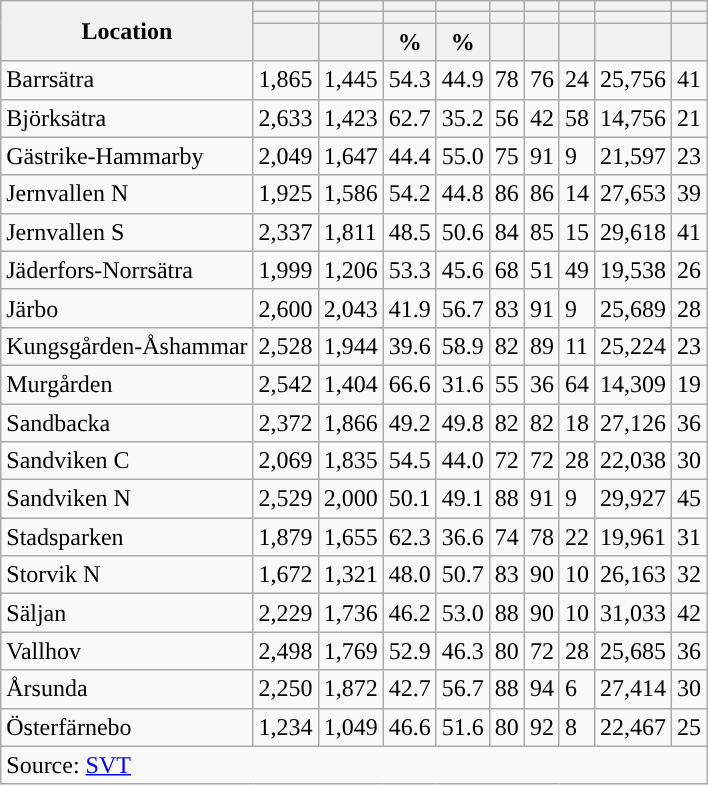<table role="presentation" class="wikitable sortable mw-collapsible mw-collapsed">
<tr>
<th rowspan="3">Location</th>
<th></th>
<th></th>
<th></th>
<th></th>
<th></th>
<th></th>
<th></th>
<th></th>
<th></th>
</tr>
<tr>
<th></th>
<th></th>
<th style="background:"></th>
<th style="background:"></th>
<th></th>
<th></th>
<th></th>
<th></th>
<th></th>
</tr>
<tr>
<th data-sort-type="number"></th>
<th data-sort-type="number"></th>
<th data-sort-type="number">%</th>
<th data-sort-type="number">%</th>
<th data-sort-type="number"></th>
<th data-sort-type="number"></th>
<th data-sort-type="number"></th>
<th data-sort-type="number"></th>
<th data-sort-type="number"></th>
</tr>
<tr>
<td align="left">Barrsätra</td>
<td>1,865</td>
<td>1,445</td>
<td>54.3</td>
<td>44.9</td>
<td>78</td>
<td>76</td>
<td>24</td>
<td>25,756</td>
<td>41</td>
</tr>
<tr>
<td align="left">Björksätra</td>
<td>2,633</td>
<td>1,423</td>
<td>62.7</td>
<td>35.2</td>
<td>56</td>
<td>42</td>
<td>58</td>
<td>14,756</td>
<td>21</td>
</tr>
<tr>
<td align="left">Gästrike-Hammarby</td>
<td>2,049</td>
<td>1,647</td>
<td>44.4</td>
<td>55.0</td>
<td>75</td>
<td>91</td>
<td>9</td>
<td>21,597</td>
<td>23</td>
</tr>
<tr>
<td align="left">Jernvallen N</td>
<td>1,925</td>
<td>1,586</td>
<td>54.2</td>
<td>44.8</td>
<td>86</td>
<td>86</td>
<td>14</td>
<td>27,653</td>
<td>39</td>
</tr>
<tr>
<td align="left">Jernvallen S</td>
<td>2,337</td>
<td>1,811</td>
<td>48.5</td>
<td>50.6</td>
<td>84</td>
<td>85</td>
<td>15</td>
<td>29,618</td>
<td>41</td>
</tr>
<tr>
<td align="left">Jäderfors-Norrsätra</td>
<td>1,999</td>
<td>1,206</td>
<td>53.3</td>
<td>45.6</td>
<td>68</td>
<td>51</td>
<td>49</td>
<td>19,538</td>
<td>26</td>
</tr>
<tr>
<td align="left">Järbo</td>
<td>2,600</td>
<td>2,043</td>
<td>41.9</td>
<td>56.7</td>
<td>83</td>
<td>91</td>
<td>9</td>
<td>25,689</td>
<td>28</td>
</tr>
<tr>
<td align="left">Kungsgården-Åshammar</td>
<td>2,528</td>
<td>1,944</td>
<td>39.6</td>
<td>58.9</td>
<td>82</td>
<td>89</td>
<td>11</td>
<td>25,224</td>
<td>23</td>
</tr>
<tr>
<td align="left">Murgården</td>
<td>2,542</td>
<td>1,404</td>
<td>66.6</td>
<td>31.6</td>
<td>55</td>
<td>36</td>
<td>64</td>
<td>14,309</td>
<td>19</td>
</tr>
<tr>
<td align="left">Sandbacka</td>
<td>2,372</td>
<td>1,866</td>
<td>49.2</td>
<td>49.8</td>
<td>82</td>
<td>82</td>
<td>18</td>
<td>27,126</td>
<td>36</td>
</tr>
<tr>
<td align="left">Sandviken C</td>
<td>2,069</td>
<td>1,835</td>
<td>54.5</td>
<td>44.0</td>
<td>72</td>
<td>72</td>
<td>28</td>
<td>22,038</td>
<td>30</td>
</tr>
<tr>
<td align="left">Sandviken N</td>
<td>2,529</td>
<td>2,000</td>
<td>50.1</td>
<td>49.1</td>
<td>88</td>
<td>91</td>
<td>9</td>
<td>29,927</td>
<td>45</td>
</tr>
<tr>
<td align="left">Stadsparken</td>
<td>1,879</td>
<td>1,655</td>
<td>62.3</td>
<td>36.6</td>
<td>74</td>
<td>78</td>
<td>22</td>
<td>19,961</td>
<td>31</td>
</tr>
<tr>
<td align="left">Storvik N</td>
<td>1,672</td>
<td>1,321</td>
<td>48.0</td>
<td>50.7</td>
<td>83</td>
<td>90</td>
<td>10</td>
<td>26,163</td>
<td>32</td>
</tr>
<tr>
<td align="left">Säljan</td>
<td>2,229</td>
<td>1,736</td>
<td>46.2</td>
<td>53.0</td>
<td>88</td>
<td>90</td>
<td>10</td>
<td>31,033</td>
<td>42</td>
</tr>
<tr>
<td align="left">Vallhov</td>
<td>2,498</td>
<td>1,769</td>
<td>52.9</td>
<td>46.3</td>
<td>80</td>
<td>72</td>
<td>28</td>
<td>25,685</td>
<td>36</td>
</tr>
<tr>
<td align="left">Årsunda</td>
<td>2,250</td>
<td>1,872</td>
<td>42.7</td>
<td>56.7</td>
<td>88</td>
<td>94</td>
<td>6</td>
<td>27,414</td>
<td>30</td>
</tr>
<tr>
<td align="left">Österfärnebo</td>
<td>1,234</td>
<td>1,049</td>
<td>46.6</td>
<td>51.6</td>
<td>80</td>
<td>92</td>
<td>8</td>
<td>22,467</td>
<td>25</td>
</tr>
<tr>
<td colspan="10" align="left">Source: <a href='#'>SVT</a></td>
</tr>
</table>
